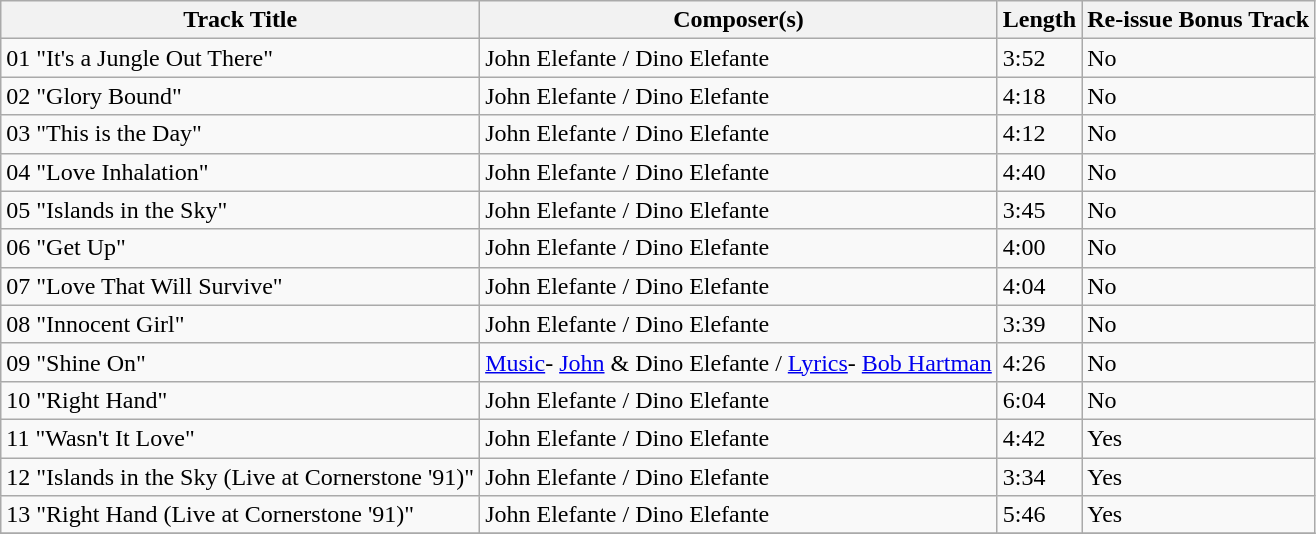<table class="wikitable">
<tr>
<th>Track Title</th>
<th>Composer(s)</th>
<th>Length</th>
<th>Re-issue Bonus Track</th>
</tr>
<tr>
<td>01 "It's a Jungle Out There"</td>
<td>John Elefante / Dino Elefante</td>
<td>3:52</td>
<td>No</td>
</tr>
<tr>
<td>02 "Glory Bound"</td>
<td>John Elefante / Dino Elefante</td>
<td>4:18</td>
<td>No</td>
</tr>
<tr>
<td>03 "This is the Day"</td>
<td>John Elefante / Dino Elefante</td>
<td>4:12</td>
<td>No</td>
</tr>
<tr>
<td>04 "Love Inhalation"</td>
<td>John Elefante / Dino Elefante</td>
<td>4:40</td>
<td>No</td>
</tr>
<tr>
<td>05 "Islands in the Sky"</td>
<td>John Elefante / Dino Elefante</td>
<td>3:45</td>
<td>No</td>
</tr>
<tr>
<td>06 "Get Up"</td>
<td>John Elefante / Dino Elefante</td>
<td>4:00</td>
<td>No</td>
</tr>
<tr>
<td>07 "Love That Will Survive"</td>
<td>John Elefante / Dino Elefante</td>
<td>4:04</td>
<td>No</td>
</tr>
<tr>
<td>08 "Innocent Girl"</td>
<td>John Elefante / Dino Elefante</td>
<td>3:39</td>
<td>No</td>
</tr>
<tr>
<td>09 "Shine On"</td>
<td><a href='#'>Music</a>- <a href='#'>John</a> & Dino Elefante / <a href='#'>Lyrics</a>- <a href='#'>Bob Hartman</a></td>
<td>4:26</td>
<td>No</td>
</tr>
<tr>
<td>10 "Right Hand"</td>
<td>John Elefante / Dino Elefante</td>
<td>6:04</td>
<td>No</td>
</tr>
<tr>
<td>11 "Wasn't It Love"</td>
<td>John Elefante / Dino Elefante</td>
<td>4:42</td>
<td>Yes</td>
</tr>
<tr>
<td>12 "Islands in the Sky (Live at Cornerstone '91)"</td>
<td>John Elefante / Dino Elefante</td>
<td>3:34</td>
<td>Yes</td>
</tr>
<tr>
<td>13 "Right Hand (Live at Cornerstone '91)"</td>
<td>John Elefante / Dino Elefante</td>
<td>5:46</td>
<td>Yes</td>
</tr>
<tr>
</tr>
</table>
